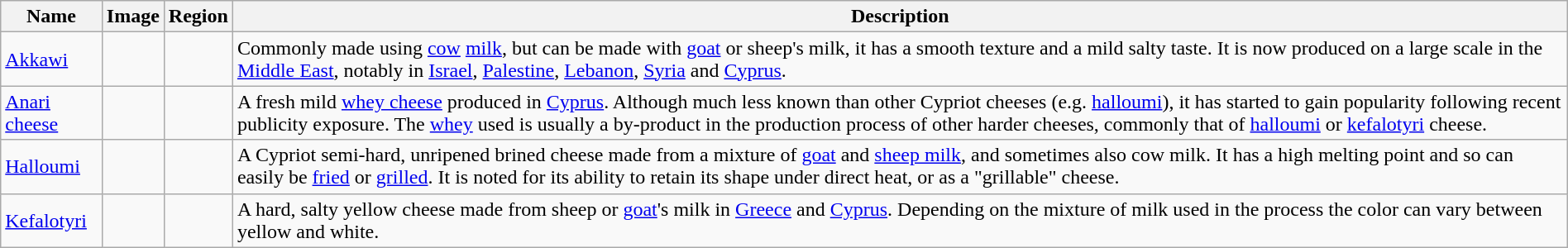<table class="wikitable sortable" style="width:100%">
<tr>
<th>Name</th>
<th class="unsortable">Image</th>
<th>Region</th>
<th>Description</th>
</tr>
<tr>
<td><a href='#'>Akkawi</a></td>
<td></td>
<td></td>
<td>Commonly made using <a href='#'>cow</a> <a href='#'>milk</a>, but can be made with <a href='#'>goat</a> or sheep's milk, it has a smooth texture and a mild salty taste. It is now produced on a large scale in the <a href='#'>Middle East</a>, notably in <a href='#'>Israel</a>, <a href='#'>Palestine</a>, <a href='#'>Lebanon</a>, <a href='#'>Syria</a> and <a href='#'>Cyprus</a>.</td>
</tr>
<tr>
<td><a href='#'>Anari cheese</a></td>
<td></td>
<td></td>
<td>A fresh mild <a href='#'>whey cheese</a> produced in <a href='#'>Cyprus</a>. Although much less known than other Cypriot cheeses (e.g. <a href='#'>halloumi</a>), it has started to gain popularity following recent publicity exposure. The <a href='#'>whey</a> used is usually a by-product in the production process of other harder cheeses, commonly that of <a href='#'>halloumi</a> or <a href='#'>kefalotyri</a> cheese.</td>
</tr>
<tr>
<td><a href='#'>Halloumi</a></td>
<td></td>
<td></td>
<td>A Cypriot semi-hard, unripened brined cheese made from a mixture of <a href='#'>goat</a> and <a href='#'>sheep milk</a>, and sometimes also cow milk. It has a high melting point and so can easily be <a href='#'>fried</a> or <a href='#'>grilled</a>. It is noted for its ability to retain its shape under direct heat, or as a "grillable" cheese.</td>
</tr>
<tr>
<td><a href='#'>Kefalotyri</a></td>
<td></td>
<td></td>
<td>A hard, salty yellow cheese made from sheep or <a href='#'>goat</a>'s milk in <a href='#'>Greece</a> and <a href='#'>Cyprus</a>. Depending on the mixture of milk used in the process the color can vary between yellow and white.</td>
</tr>
</table>
